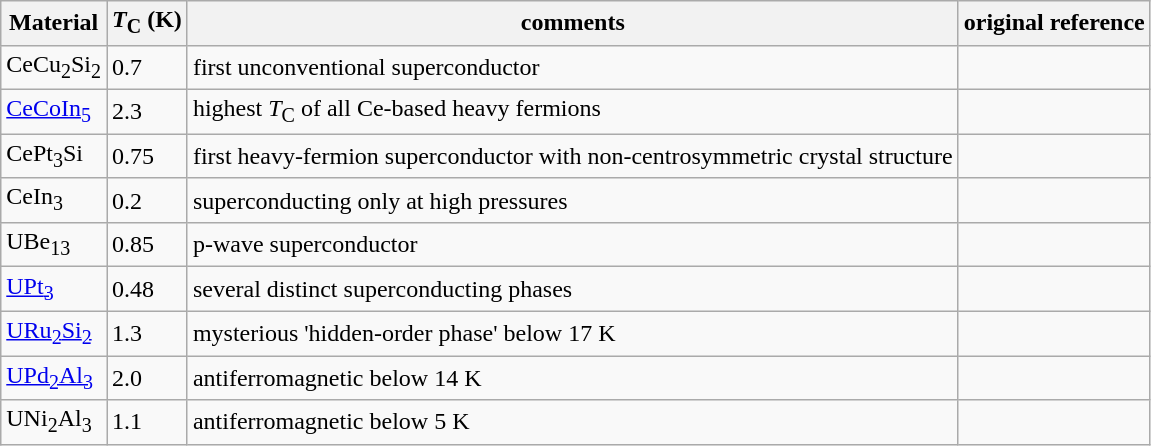<table class="wikitable">
<tr>
<th>Material</th>
<th><em>T</em><sub>C</sub> (K)</th>
<th>comments</th>
<th>original reference</th>
</tr>
<tr>
<td>CeCu<sub>2</sub>Si<sub>2</sub></td>
<td>0.7</td>
<td>first unconventional superconductor</td>
<td></td>
</tr>
<tr>
<td><a href='#'>CeCoIn<sub>5</sub></a></td>
<td>2.3</td>
<td>highest <em>T</em><sub>C</sub> of all Ce-based heavy fermions</td>
<td></td>
</tr>
<tr>
<td>CePt<sub>3</sub>Si</td>
<td>0.75</td>
<td>first heavy-fermion superconductor with non-centrosymmetric crystal structure</td>
<td></td>
</tr>
<tr>
<td>CeIn<sub>3</sub></td>
<td>0.2</td>
<td>superconducting only at high pressures</td>
<td></td>
</tr>
<tr>
<td>UBe<sub>13</sub></td>
<td>0.85</td>
<td>p-wave superconductor</td>
<td></td>
</tr>
<tr>
<td><a href='#'>UPt<sub>3</sub></a></td>
<td>0.48</td>
<td>several distinct superconducting phases</td>
<td></td>
</tr>
<tr>
<td><a href='#'>URu<sub>2</sub>Si<sub>2</sub></a></td>
<td>1.3</td>
<td>mysterious 'hidden-order phase' below 17 K</td>
<td></td>
</tr>
<tr>
<td><a href='#'>UPd<sub>2</sub>Al<sub>3</sub></a></td>
<td>2.0</td>
<td>antiferromagnetic below 14 K</td>
<td></td>
</tr>
<tr>
<td>UNi<sub>2</sub>Al<sub>3</sub></td>
<td>1.1</td>
<td>antiferromagnetic below 5 K</td>
<td></td>
</tr>
</table>
